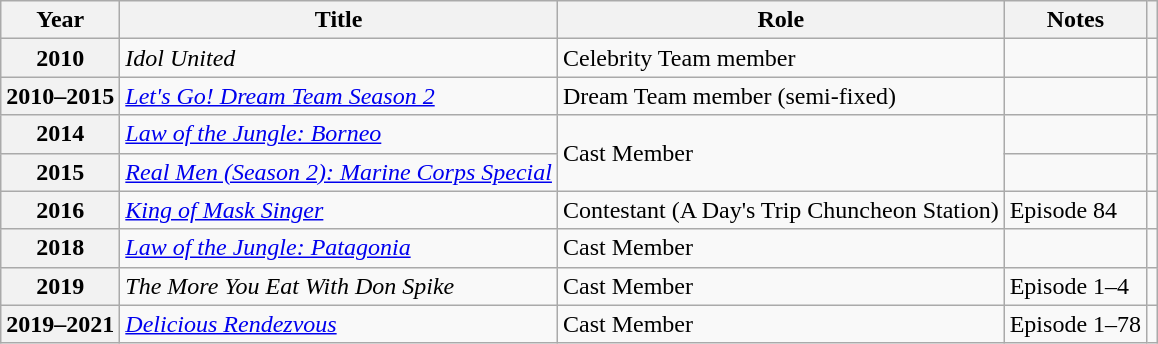<table class="wikitable plainrowheaders sortable">
<tr>
<th scope="col">Year</th>
<th scope="col">Title</th>
<th scope="col">Role</th>
<th scope="col">Notes</th>
<th scope="col" class="unsortable"></th>
</tr>
<tr>
<th scope="row">2010</th>
<td><em>Idol United</em></td>
<td>Celebrity Team member</td>
<td></td>
<td style="text-align:center"></td>
</tr>
<tr>
<th scope="row">2010–2015</th>
<td><em><a href='#'>Let's Go! Dream Team Season 2</a></em></td>
<td>Dream Team member (semi-fixed)</td>
<td></td>
<td style="text-align:center"></td>
</tr>
<tr>
<th scope="row">2014</th>
<td><em><a href='#'>Law of the Jungle: Borneo</a></em></td>
<td rowspan="2">Cast Member</td>
<td></td>
<td style="text-align:center"></td>
</tr>
<tr>
<th scope="row">2015</th>
<td><a href='#'><em>Real Men (Season 2): Marine Corps Special</em></a></td>
<td></td>
<td style="text-align:center"></td>
</tr>
<tr>
<th scope="row">2016</th>
<td><em><a href='#'>King of Mask Singer</a></em></td>
<td>Contestant (A Day's Trip Chuncheon Station)</td>
<td>Episode 84</td>
</tr>
<tr>
<th scope="row">2018</th>
<td><em><a href='#'>Law of the Jungle: Patagonia</a></em></td>
<td>Cast Member</td>
<td></td>
<td style="text-align:center"></td>
</tr>
<tr>
<th scope="row">2019</th>
<td><em>The More You Eat With Don Spike</em></td>
<td>Cast Member</td>
<td>Episode 1–4</td>
<td style="text-align:center"></td>
</tr>
<tr>
<th scope="row">2019–2021</th>
<td><em><a href='#'>Delicious Rendezvous</a></em></td>
<td>Cast Member</td>
<td>Episode 1–78</td>
<td style="text-align:center"></td>
</tr>
</table>
